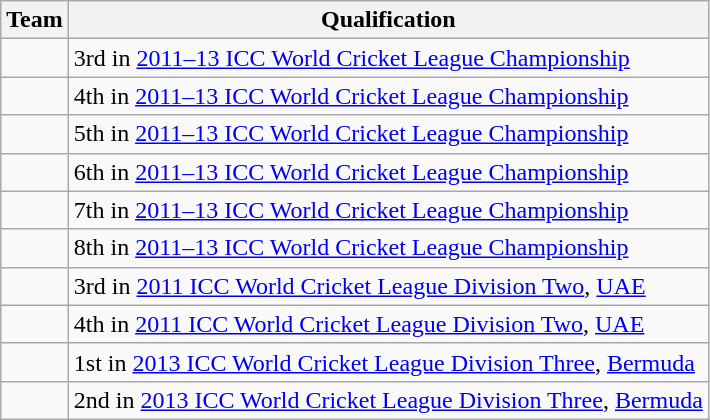<table class="wikitable">
<tr>
<th>Team</th>
<th>Qualification</th>
</tr>
<tr>
<td></td>
<td>3rd in <a href='#'>2011–13 ICC World Cricket League Championship</a></td>
</tr>
<tr>
<td></td>
<td>4th in <a href='#'>2011–13 ICC World Cricket League Championship</a></td>
</tr>
<tr>
<td></td>
<td>5th in <a href='#'>2011–13 ICC World Cricket League Championship</a></td>
</tr>
<tr>
<td></td>
<td>6th in <a href='#'>2011–13 ICC World Cricket League Championship</a></td>
</tr>
<tr>
<td></td>
<td>7th in <a href='#'>2011–13 ICC World Cricket League Championship</a></td>
</tr>
<tr>
<td></td>
<td>8th in <a href='#'>2011–13 ICC World Cricket League Championship</a></td>
</tr>
<tr>
<td></td>
<td>3rd in <a href='#'>2011 ICC World Cricket League Division Two</a>, <a href='#'>UAE</a></td>
</tr>
<tr>
<td></td>
<td>4th in <a href='#'>2011 ICC World Cricket League Division Two</a>, <a href='#'>UAE</a></td>
</tr>
<tr>
<td></td>
<td>1st in <a href='#'>2013 ICC World Cricket League Division Three</a>, <a href='#'>Bermuda</a></td>
</tr>
<tr>
<td></td>
<td>2nd in <a href='#'>2013 ICC World Cricket League Division Three</a>, <a href='#'>Bermuda</a></td>
</tr>
</table>
